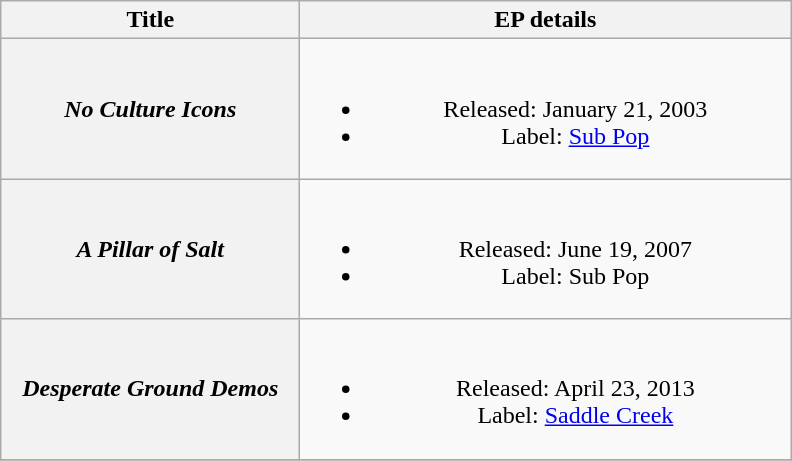<table class="wikitable plainrowheaders" style="text-align:center;">
<tr>
<th scope="col" style="width:12em;">Title</th>
<th scope="col" style="width:20em;">EP details</th>
</tr>
<tr>
<th scope="row"><em>No Culture Icons</em></th>
<td><br><ul><li>Released: January 21, 2003</li><li>Label: <a href='#'>Sub Pop</a></li></ul></td>
</tr>
<tr>
<th scope="row"><em>A Pillar of Salt</em></th>
<td><br><ul><li>Released: June 19, 2007</li><li>Label: Sub Pop</li></ul></td>
</tr>
<tr>
<th scope="row"><em>Desperate Ground Demos</em></th>
<td><br><ul><li>Released: April 23, 2013</li><li>Label: <a href='#'>Saddle Creek</a></li></ul></td>
</tr>
<tr>
</tr>
</table>
